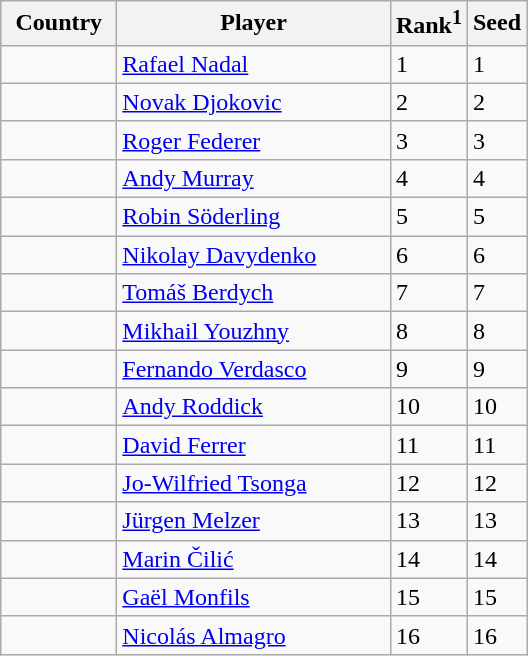<table class="sortable wikitable">
<tr>
<th width="70">Country</th>
<th width="175">Player</th>
<th>Rank<sup>1</sup></th>
<th>Seed</th>
</tr>
<tr>
<td></td>
<td><a href='#'>Rafael Nadal</a></td>
<td>1</td>
<td>1</td>
</tr>
<tr>
<td></td>
<td><a href='#'>Novak Djokovic</a></td>
<td>2</td>
<td>2</td>
</tr>
<tr>
<td></td>
<td><a href='#'>Roger Federer</a></td>
<td>3</td>
<td>3</td>
</tr>
<tr>
<td></td>
<td><a href='#'>Andy Murray</a></td>
<td>4</td>
<td>4</td>
</tr>
<tr>
<td></td>
<td><a href='#'>Robin Söderling</a></td>
<td>5</td>
<td>5</td>
</tr>
<tr>
<td></td>
<td><a href='#'>Nikolay Davydenko</a></td>
<td>6</td>
<td>6</td>
</tr>
<tr>
<td></td>
<td><a href='#'>Tomáš Berdych</a></td>
<td>7</td>
<td>7</td>
</tr>
<tr>
<td></td>
<td><a href='#'>Mikhail Youzhny</a></td>
<td>8</td>
<td>8</td>
</tr>
<tr>
<td></td>
<td><a href='#'>Fernando Verdasco</a></td>
<td>9</td>
<td>9</td>
</tr>
<tr>
<td></td>
<td><a href='#'>Andy Roddick</a></td>
<td>10</td>
<td>10</td>
</tr>
<tr>
<td></td>
<td><a href='#'>David Ferrer</a></td>
<td>11</td>
<td>11</td>
</tr>
<tr>
<td></td>
<td><a href='#'>Jo-Wilfried Tsonga</a></td>
<td>12</td>
<td>12</td>
</tr>
<tr>
<td></td>
<td><a href='#'>Jürgen Melzer</a></td>
<td>13</td>
<td>13</td>
</tr>
<tr>
<td></td>
<td><a href='#'>Marin Čilić</a></td>
<td>14</td>
<td>14</td>
</tr>
<tr>
<td></td>
<td><a href='#'>Gaël Monfils</a></td>
<td>15</td>
<td>15</td>
</tr>
<tr>
<td></td>
<td><a href='#'>Nicolás Almagro</a></td>
<td>16</td>
<td>16</td>
</tr>
</table>
